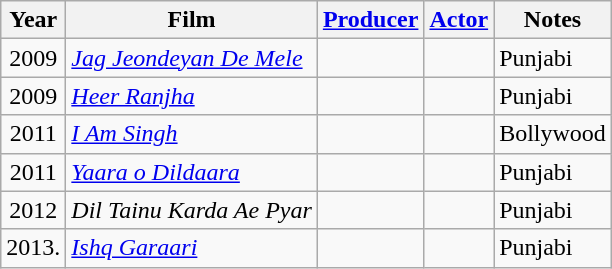<table class="wikitable sortable">
<tr>
<th>Year</th>
<th>Film</th>
<th><a href='#'>Producer</a></th>
<th><a href='#'>Actor</a></th>
<th>Notes</th>
</tr>
<tr>
<td style="text-align:center;">2009</td>
<td><em><a href='#'>Jag Jeondeyan De Mele</a></em></td>
<td></td>
<td></td>
<td>Punjabi</td>
</tr>
<tr>
<td style="text-align:center;">2009</td>
<td><em><a href='#'>Heer Ranjha</a></em></td>
<td></td>
<td></td>
<td>Punjabi</td>
</tr>
<tr>
<td style="text-align:center;">2011</td>
<td><em><a href='#'>I Am Singh</a></em></td>
<td></td>
<td></td>
<td>Bollywood</td>
</tr>
<tr>
<td style="text-align:center;">2011</td>
<td><em><a href='#'>Yaara o Dildaara</a></em></td>
<td></td>
<td></td>
<td>Punjabi</td>
</tr>
<tr>
<td style="text-align:center;">2012</td>
<td><em>Dil Tainu Karda Ae Pyar</em></td>
<td></td>
<td></td>
<td>Punjabi</td>
</tr>
<tr>
<td style="text-align:center;">2013.</td>
<td><em><a href='#'>Ishq Garaari</a></em></td>
<td></td>
<td></td>
<td>Punjabi</td>
</tr>
</table>
